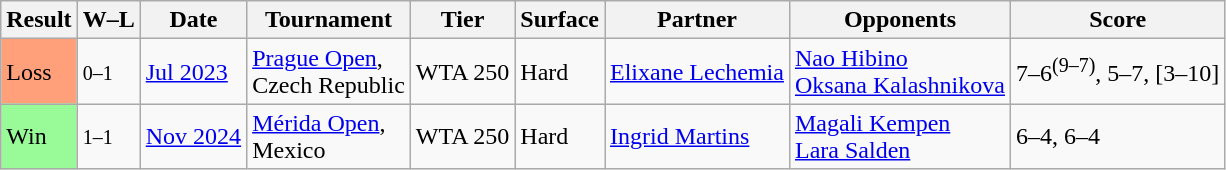<table class="sortable wikitable">
<tr>
<th>Result</th>
<th class="unsortable">W–L</th>
<th>Date</th>
<th>Tournament</th>
<th>Tier</th>
<th>Surface</th>
<th>Partner</th>
<th>Opponents</th>
<th class="unsortable">Score</th>
</tr>
<tr>
<td bgcolor=FFA07A>Loss</td>
<td><small>0–1</small></td>
<td><a href='#'>Jul 2023</a></td>
<td><a href='#'>Prague Open</a>,  <br>Czech Republic</td>
<td>WTA 250</td>
<td>Hard</td>
<td> <a href='#'>Elixane Lechemia</a></td>
<td> <a href='#'>Nao Hibino</a> <br>  <a href='#'>Oksana Kalashnikova</a></td>
<td>7–6<sup>(9–7)</sup>, 5–7, [3–10]</td>
</tr>
<tr>
<td style="background: #98fb98;">Win</td>
<td><small>1–1</small></td>
<td><a href='#'>Nov 2024</a></td>
<td><a href='#'>Mérida Open</a>, <br>Mexico</td>
<td>WTA 250</td>
<td>Hard</td>
<td> <a href='#'>Ingrid Martins</a></td>
<td> <a href='#'>Magali Kempen</a> <br>  <a href='#'>Lara Salden</a></td>
<td>6–4, 6–4</td>
</tr>
</table>
